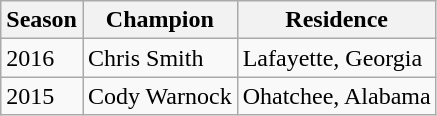<table class="wikitable">
<tr>
<th>Season</th>
<th>Champion</th>
<th>Residence</th>
</tr>
<tr>
<td>2016</td>
<td>Chris Smith</td>
<td>Lafayette, Georgia</td>
</tr>
<tr>
<td>2015</td>
<td>Cody Warnock</td>
<td>Ohatchee, Alabama</td>
</tr>
</table>
